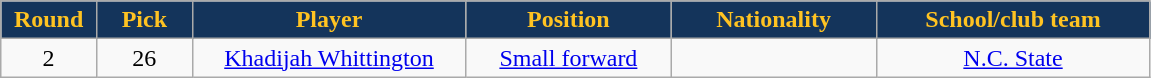<table class="wikitable sortable" style="text-align:center">
<tr>
<th style="background:#14345B;color:#ffc322;width:7%">Round</th>
<th style="background:#14345B;color:#ffc322;width:7%">Pick</th>
<th style="background:#14345B;color:#ffc322;width:20%">Player</th>
<th style="background:#14345B;color:#ffc322;width:15%">Position</th>
<th style="background:#14345B;color:#ffc322;width:15%">Nationality</th>
<th style="background:#14345B;color:#ffc322;width:20%">School/club team</th>
</tr>
<tr style="text-align: center">
<td>2</td>
<td>26</td>
<td><a href='#'>Khadijah Whittington</a></td>
<td><a href='#'>Small forward</a></td>
<td></td>
<td><a href='#'>N.C. State</a></td>
</tr>
</table>
